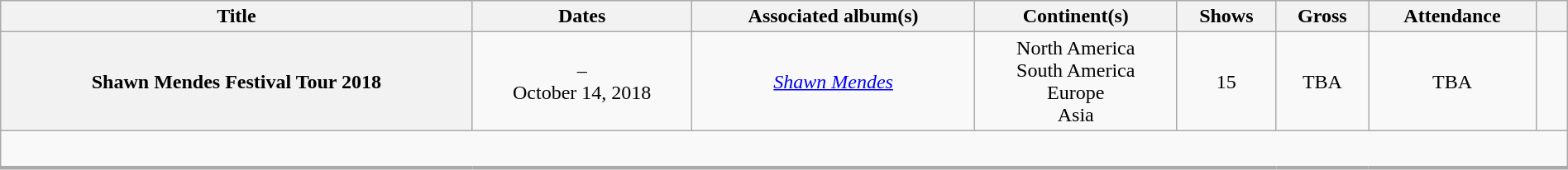<table class="wikitable sortable plainrowheaders" style="text-align:center;" width="100%">
<tr>
<th scope="col">Title</th>
<th scope="col" width="14%">Dates</th>
<th scope="col">Associated album(s)</th>
<th scope="col">Continent(s)</th>
<th scope="col">Shows</th>
<th scope="col">Gross</th>
<th scope="col">Attendance</th>
<th scope="col" width="2%" class="unsortable"></th>
</tr>
<tr>
<th scope="row">Shawn Mendes Festival Tour 2018</th>
<td> –<br>October 14, 2018</td>
<td><em><a href='#'>Shawn Mendes</a></em></td>
<td>North America<br>South America<br>Europe<br>Asia</td>
<td>15</td>
<td>TBA</td>
<td>TBA</td>
<td><br></td>
</tr>
<tr class="expand-child">
<td colspan="8" style="border-bottom-width:3px; padding:5px;"><br></td>
</tr>
</table>
